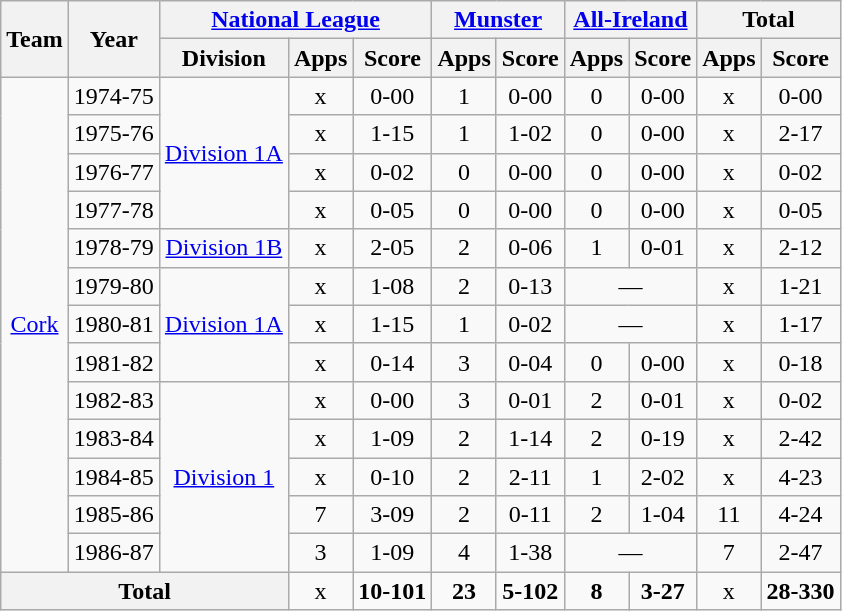<table class="wikitable" style="text-align:center">
<tr>
<th rowspan="2">Team</th>
<th rowspan="2">Year</th>
<th colspan="3"><a href='#'>National League</a></th>
<th colspan="2"><a href='#'>Munster</a></th>
<th colspan="2"><a href='#'>All-Ireland</a></th>
<th colspan="2">Total</th>
</tr>
<tr>
<th>Division</th>
<th>Apps</th>
<th>Score</th>
<th>Apps</th>
<th>Score</th>
<th>Apps</th>
<th>Score</th>
<th>Apps</th>
<th>Score</th>
</tr>
<tr>
<td rowspan="13"><a href='#'>Cork</a></td>
<td>1974-75</td>
<td rowspan="4"><a href='#'>Division 1A</a></td>
<td>x</td>
<td>0-00</td>
<td>1</td>
<td>0-00</td>
<td>0</td>
<td>0-00</td>
<td>x</td>
<td>0-00</td>
</tr>
<tr>
<td>1975-76</td>
<td>x</td>
<td>1-15</td>
<td>1</td>
<td>1-02</td>
<td>0</td>
<td>0-00</td>
<td>x</td>
<td>2-17</td>
</tr>
<tr>
<td>1976-77</td>
<td>x</td>
<td>0-02</td>
<td>0</td>
<td>0-00</td>
<td>0</td>
<td>0-00</td>
<td>x</td>
<td>0-02</td>
</tr>
<tr>
<td>1977-78</td>
<td>x</td>
<td>0-05</td>
<td>0</td>
<td>0-00</td>
<td>0</td>
<td>0-00</td>
<td>x</td>
<td>0-05</td>
</tr>
<tr>
<td>1978-79</td>
<td rowspan="1"><a href='#'>Division 1B</a></td>
<td>x</td>
<td>2-05</td>
<td>2</td>
<td>0-06</td>
<td>1</td>
<td>0-01</td>
<td>x</td>
<td>2-12</td>
</tr>
<tr>
<td>1979-80</td>
<td rowspan="3"><a href='#'>Division 1A</a></td>
<td>x</td>
<td>1-08</td>
<td>2</td>
<td>0-13</td>
<td colspan=2>—</td>
<td>x</td>
<td>1-21</td>
</tr>
<tr>
<td>1980-81</td>
<td>x</td>
<td>1-15</td>
<td>1</td>
<td>0-02</td>
<td colspan=2>—</td>
<td>x</td>
<td>1-17</td>
</tr>
<tr>
<td>1981-82</td>
<td>x</td>
<td>0-14</td>
<td>3</td>
<td>0-04</td>
<td>0</td>
<td>0-00</td>
<td>x</td>
<td>0-18</td>
</tr>
<tr>
<td>1982-83</td>
<td rowspan="5"><a href='#'>Division 1</a></td>
<td>x</td>
<td>0-00</td>
<td>3</td>
<td>0-01</td>
<td>2</td>
<td>0-01</td>
<td>x</td>
<td>0-02</td>
</tr>
<tr>
<td>1983-84</td>
<td>x</td>
<td>1-09</td>
<td>2</td>
<td>1-14</td>
<td>2</td>
<td>0-19</td>
<td>x</td>
<td>2-42</td>
</tr>
<tr>
<td>1984-85</td>
<td>x</td>
<td>0-10</td>
<td>2</td>
<td>2-11</td>
<td>1</td>
<td>2-02</td>
<td>x</td>
<td>4-23</td>
</tr>
<tr>
<td>1985-86</td>
<td>7</td>
<td>3-09</td>
<td>2</td>
<td>0-11</td>
<td>2</td>
<td>1-04</td>
<td>11</td>
<td>4-24</td>
</tr>
<tr>
<td>1986-87</td>
<td>3</td>
<td>1-09</td>
<td>4</td>
<td>1-38</td>
<td colspan=2>—</td>
<td>7</td>
<td>2-47</td>
</tr>
<tr>
<th colspan="3">Total</th>
<td>x</td>
<td><strong>10-101</strong></td>
<td><strong>23</strong></td>
<td><strong>5-102</strong></td>
<td><strong>8</strong></td>
<td><strong>3-27</strong></td>
<td>x</td>
<td><strong>28-330</strong></td>
</tr>
</table>
